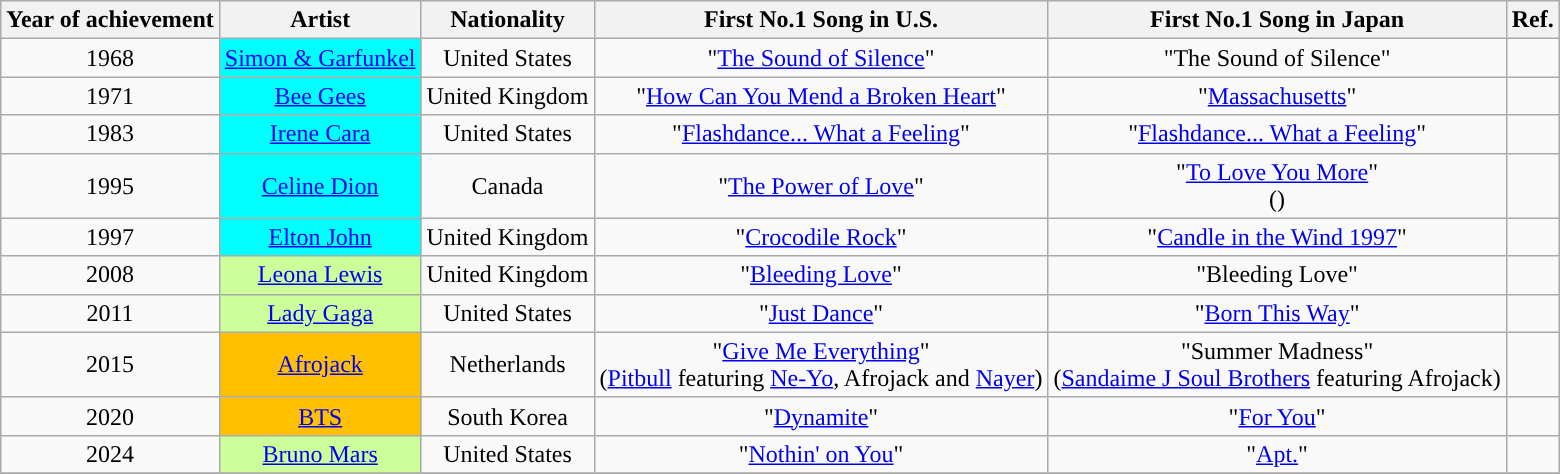<table class="wikitable sortable" style="text-align:center;">
<tr>
<th> Year of achievement</th>
<th>Artist</th>
<th>Nationality</th>
<th>First No.1 Song in U.S.</th>
<th>First No.1 Song in Japan</th>
<th>Ref.</th>
</tr>
<tr>
<td>1968</td>
<td style="background:#00ffff;"><a href='#'>Simon & Garfunkel</a></td>
<td><span>United States</span></td>
<td>"<a href='#'>The Sound of Silence</a>"</td>
<td>"The Sound of Silence"</td>
<td></td>
</tr>
<tr>
<td>1971</td>
<td style="background:#00ffff;"><a href='#'>Bee Gees</a></td>
<td><span>United Kingdom</span></td>
<td>"<a href='#'>How Can You Mend a Broken Heart</a>"</td>
<td>"<a href='#'>Massachusetts</a>"</td>
<td></td>
</tr>
<tr>
<td>1983</td>
<td style="background:#00ffff;"><a href='#'>Irene Cara</a></td>
<td><span>United States</span></td>
<td>"<a href='#'>Flashdance... What a Feeling</a>"</td>
<td>"<a href='#'>Flashdance... What a Feeling</a>"</td>
<td></td>
</tr>
<tr>
<td>1995</td>
<td style="background:#00ffff;"><a href='#'>Celine Dion</a></td>
<td><span>Canada</span></td>
<td>"<a href='#'>The Power of Love</a>"</td>
<td>"<a href='#'>To Love You More</a>"<br>()</td>
<td></td>
</tr>
<tr>
<td>1997</td>
<td style="background:#00ffff;"><a href='#'>Elton John</a></td>
<td><span>United Kingdom</span></td>
<td>"<a href='#'>Crocodile Rock</a>"</td>
<td>"<a href='#'>Candle in the Wind 1997</a>"</td>
<td></td>
</tr>
<tr>
<td>2008</td>
<td style="background:#ccff99;"><a href='#'>Leona Lewis</a></td>
<td><span>United Kingdom</span></td>
<td>"<a href='#'>Bleeding Love</a>"</td>
<td>"Bleeding Love"</td>
<td></td>
</tr>
<tr>
<td>2011</td>
<td style="background:#ccff99;"><a href='#'>Lady Gaga</a></td>
<td><span>United States</span></td>
<td>"<a href='#'>Just Dance</a>"<br></td>
<td>"<a href='#'>Born This Way</a>"</td>
<td></td>
</tr>
<tr>
<td>2015</td>
<td style="background:#ffc000;"><a href='#'>Afrojack</a></td>
<td><span>Netherlands</span></td>
<td>"<a href='#'>Give Me Everything</a>"<br><span>(<a href='#'>Pitbull</a> featuring <a href='#'>Ne-Yo</a>, Afrojack and <a href='#'>Nayer</a>)</span></td>
<td>"Summer Madness"<br><span>(<a href='#'>Sandaime J Soul Brothers</a> featuring Afrojack)</span></td>
<td></td>
</tr>
<tr>
<td>2020</td>
<td style="background:#ffc000;"><a href='#'>BTS</a></td>
<td><span>South Korea</span></td>
<td>"<a href='#'>Dynamite</a>"</td>
<td>"<a href='#'>For You</a>"</td>
<td></td>
</tr>
<tr>
<td>2024</td>
<td style="background:#ccff99;"><a href='#'>Bruno Mars</a></td>
<td><span>United States</span></td>
<td>"<a href='#'>Nothin' on You</a>"<br></td>
<td>"<a href='#'>Apt.</a>"<br></td>
<td></td>
</tr>
<tr>
</tr>
</table>
